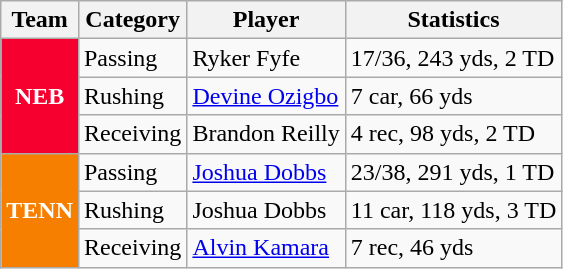<table class="wikitable">
<tr>
<th>Team</th>
<th>Category</th>
<th>Player</th>
<th>Statistics</th>
</tr>
<tr>
<td rowspan=3 style="background:#f5002f; color:#ffffff; text-align:center;"><strong>NEB</strong></td>
<td>Passing</td>
<td>Ryker Fyfe</td>
<td>17/36, 243 yds, 2 TD</td>
</tr>
<tr>
<td>Rushing</td>
<td><a href='#'>Devine Ozigbo</a></td>
<td>7 car, 66 yds</td>
</tr>
<tr>
<td>Receiving</td>
<td>Brandon Reilly</td>
<td>4 rec, 98 yds, 2 TD</td>
</tr>
<tr>
<td rowspan=3 style="background:#f77f00; color:#ffffff; text-align:center;"><strong>TENN</strong></td>
<td>Passing</td>
<td><a href='#'>Joshua Dobbs</a></td>
<td>23/38, 291 yds, 1 TD</td>
</tr>
<tr>
<td>Rushing</td>
<td>Joshua Dobbs</td>
<td>11 car, 118 yds, 3 TD</td>
</tr>
<tr>
<td>Receiving</td>
<td><a href='#'>Alvin Kamara</a></td>
<td>7 rec, 46 yds</td>
</tr>
</table>
